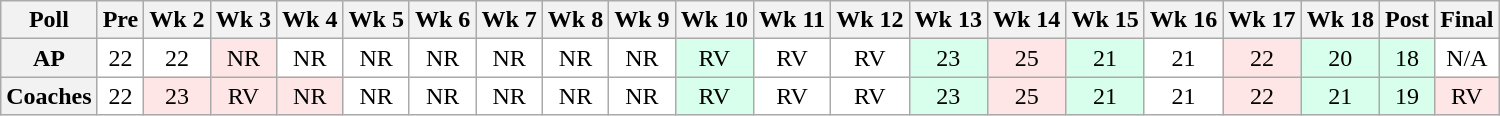<table class="wikitable" style="white-space:nowrap;text-align:center;">
<tr>
<th>Poll</th>
<th>Pre</th>
<th>Wk 2</th>
<th>Wk 3</th>
<th>Wk 4</th>
<th>Wk 5</th>
<th>Wk 6</th>
<th>Wk 7</th>
<th>Wk 8</th>
<th>Wk 9</th>
<th>Wk 10</th>
<th>Wk 11</th>
<th>Wk 12</th>
<th>Wk 13</th>
<th>Wk 14</th>
<th>Wk 15</th>
<th>Wk 16</th>
<th>Wk 17</th>
<th>Wk 18</th>
<th>Post</th>
<th>Final</th>
</tr>
<tr>
<th>AP</th>
<td style="background:#FFF;">22</td>
<td style="background:#FFF;">22</td>
<td style="background:#FFE6E6;">NR</td>
<td style="background:#FFF;">NR</td>
<td style="background:#FFF;">NR</td>
<td style="background:#FFF;">NR</td>
<td style="background:#FFF;">NR</td>
<td style="background:#FFF;">NR</td>
<td style="background:#FFF;">NR</td>
<td style="background:#D8FFEB;">RV</td>
<td style="background:#FFF;">RV</td>
<td style="background:#FFF;">RV</td>
<td style="background:#D8FFEB;">23</td>
<td style="background:#FFE6E6;">25</td>
<td style="background:#D8FFEB;">21</td>
<td style="background:#FFF;">21</td>
<td style="background:#FFE6E6;">22</td>
<td style="background:#D8FFEB;">20</td>
<td style="background:#D8FFEB;">18</td>
<td style="background:#FFF;">N/A</td>
</tr>
<tr>
<th>Coaches</th>
<td style="background:#FFF;">22</td>
<td style="background:#FFE6E6;">23</td>
<td style="background:#FFE6E6;">RV</td>
<td style="background:#FFE6E6;">NR</td>
<td style="background:#FFF;">NR</td>
<td style="background:#FFF;">NR</td>
<td style="background:#FFF;">NR</td>
<td style="background:#FFF;">NR</td>
<td style="background:#FFF;">NR</td>
<td style="background:#D8FFEB;">RV</td>
<td style="background:#FFF;">RV</td>
<td style="background:#FFF;">RV</td>
<td style="background:#D8FFEB;">23</td>
<td style="background:#FFE6E6;">25</td>
<td style="background:#D8FFEB;">21</td>
<td style="background:#FFF;">21</td>
<td style="background:#FFE6E6;">22</td>
<td style="background:#D8FFEB;">21</td>
<td style="background:#D8FFEB;">19</td>
<td style="background:#FFE6E6;">RV</td>
</tr>
</table>
